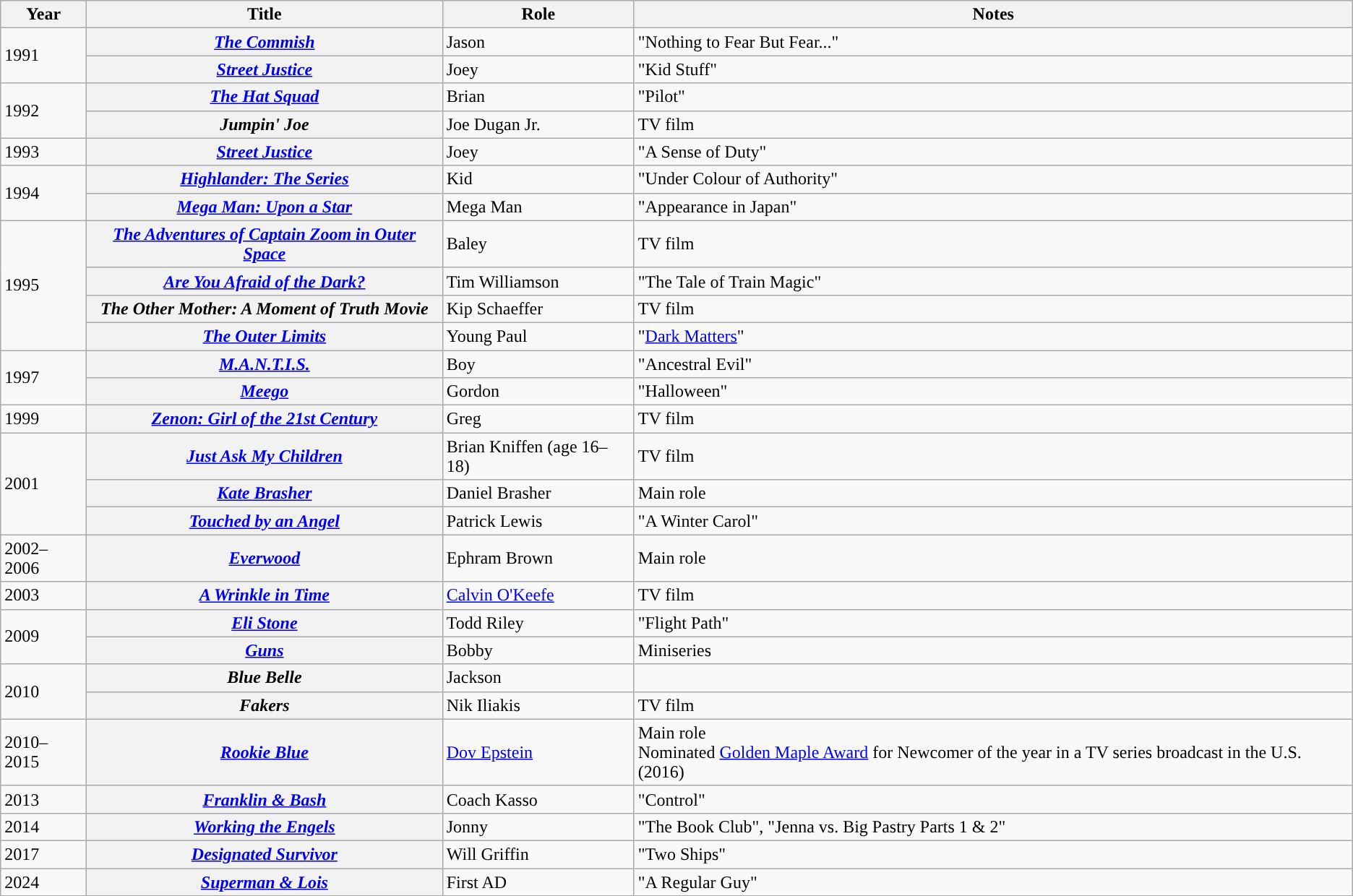<table class="wikitable plainrowheaders sortable">
<tr>
<th scope="col">Year</th>
<th scope="col">Title</th>
<th scope="col">Role</th>
<th scope="col" class="unsortable">Notes</th>
</tr>
<tr>
<td rowspan="2">1991</td>
<th scope="row" data-sort-value="Commish, The"><em><a href='#'>The Commish</a></em></th>
<td>Jason</td>
<td>"Nothing to Fear But Fear..."</td>
</tr>
<tr>
<th scope="row"><em><a href='#'>Street Justice</a></em></th>
<td>Joey</td>
<td>"Kid Stuff"</td>
</tr>
<tr>
<td rowspan="2">1992</td>
<th scope="row" data-sort-value="Hat Squad, The"><em><a href='#'>The Hat Squad</a></em></th>
<td>Brian</td>
<td>"Pilot"</td>
</tr>
<tr>
<th scope="row"><em>Jumpin' Joe</em></th>
<td>Joe Dugan Jr.</td>
<td>TV film</td>
</tr>
<tr>
<td>1993</td>
<th scope="row"><em><a href='#'>Street Justice</a></em></th>
<td>Joey</td>
<td>"A Sense of Duty"</td>
</tr>
<tr>
<td rowspan="2">1994</td>
<th scope="row"><em><a href='#'>Highlander: The Series</a></em></th>
<td>Kid</td>
<td>"Under Colour of Authority"</td>
</tr>
<tr>
<th scope="row"><em><a href='#'>Mega Man: Upon a Star</a></em></th>
<td>Mega Man</td>
<td>"Appearance in Japan"</td>
</tr>
<tr>
<td rowspan="4">1995</td>
<th scope="row" data-sort-value="Adventures of Captain Zoom in Outer Space, The"><em><a href='#'>The Adventures of Captain Zoom in Outer Space</a></em></th>
<td>Baley</td>
<td>TV film</td>
</tr>
<tr>
<th scope="row"><em><a href='#'>Are You Afraid of the Dark?</a></em></th>
<td>Tim Williamson</td>
<td>"The Tale of Train Magic"</td>
</tr>
<tr>
<th scope="row" data-sort-value="Other Mother: A Moment of Truth Movie, The"><em>The Other Mother: A Moment of Truth Movie</em></th>
<td>Kip Schaeffer</td>
<td>TV film</td>
</tr>
<tr>
<th scope="row" data-sort-value="Outer Limits, The"><em><a href='#'>The Outer Limits</a></em></th>
<td>Young Paul</td>
<td>"<a href='#'>Dark Matters</a>"</td>
</tr>
<tr>
<td rowspan="2">1997</td>
<th scope="row" data-sort-value="Mantis"><em><a href='#'>M.A.N.T.I.S.</a></em></th>
<td>Boy</td>
<td>"Ancestral Evil"</td>
</tr>
<tr>
<th scope="row"><em><a href='#'>Meego</a></em></th>
<td>Gordon</td>
<td>"Halloween"</td>
</tr>
<tr>
<td>1999</td>
<th scope="row"><em><a href='#'>Zenon: Girl of the 21st Century</a></em></th>
<td>Greg</td>
<td>TV film</td>
</tr>
<tr>
<td rowspan="3">2001</td>
<th scope="row"><em><a href='#'>Just Ask My Children</a></em></th>
<td>Brian Kniffen (age 16–18)</td>
<td>TV film</td>
</tr>
<tr>
<th scope="row"><em><a href='#'>Kate Brasher</a></em></th>
<td>Daniel Brasher</td>
<td>Main role</td>
</tr>
<tr>
<th scope="row"><em><a href='#'>Touched by an Angel</a></em></th>
<td>Patrick Lewis</td>
<td>"A Winter Carol"</td>
</tr>
<tr>
<td>2002–2006</td>
<th scope="row"><em><a href='#'>Everwood</a></em></th>
<td>Ephram Brown</td>
<td>Main role</td>
</tr>
<tr>
<td>2003</td>
<th scope="row" data-sort-value="Wrinkle in Time, A"><em><a href='#'>A Wrinkle in Time</a></em></th>
<td><a href='#'>Calvin O'Keefe</a></td>
<td>TV film</td>
</tr>
<tr>
<td rowspan="2">2009</td>
<th scope="row"><em><a href='#'>Eli Stone</a></em></th>
<td>Todd Riley</td>
<td>"Flight Path"</td>
</tr>
<tr>
<th scope="row"><em><a href='#'>Guns</a></em></th>
<td>Bobby</td>
<td>Miniseries</td>
</tr>
<tr>
<td rowspan="2">2010</td>
<th scope="row"><em>Blue Belle</em></th>
<td>Jackson</td>
<td></td>
</tr>
<tr>
<th scope="row"><em>Fakers</em></th>
<td>Nik Iliakis</td>
<td>TV film</td>
</tr>
<tr>
<td>2010–2015</td>
<th scope="row"><em><a href='#'>Rookie Blue</a></em></th>
<td><a href='#'>Dov Epstein</a></td>
<td>Main role<br>Nominated  <a href='#'>Golden Maple Award</a> for Newcomer of the year in a TV series broadcast in the U.S. (2016)</td>
</tr>
<tr>
<td>2013</td>
<th scope="row"><em><a href='#'>Franklin & Bash</a></em></th>
<td>Coach Kasso</td>
<td>"Control"</td>
</tr>
<tr>
<td>2014</td>
<th scope="row"><em><a href='#'>Working the Engels</a></em></th>
<td>Jonny</td>
<td>"The Book Club", "Jenna vs. Big Pastry Parts 1 & 2"</td>
</tr>
<tr>
<td>2017</td>
<th scope="row"><em><a href='#'>Designated Survivor</a></em></th>
<td>Will Griffin</td>
<td>"Two Ships"</td>
</tr>
<tr>
<td>2024</td>
<th scope="row"><em><a href='#'>Superman & Lois</a></th>
<td>First AD</td>
<td>"A Regular Guy"</td>
</tr>
</table>
